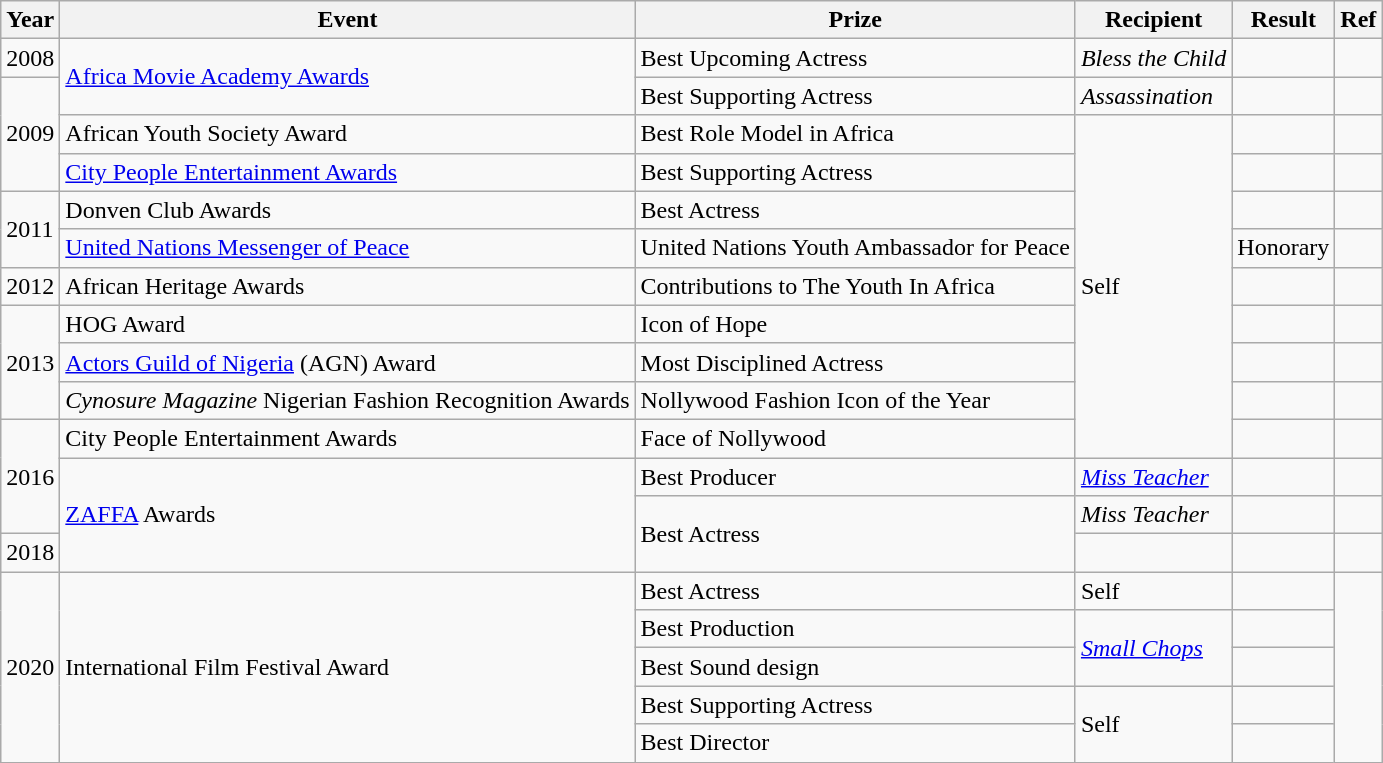<table class="wikitable">
<tr>
<th>Year</th>
<th>Event</th>
<th>Prize</th>
<th>Recipient</th>
<th>Result</th>
<th>Ref</th>
</tr>
<tr>
<td>2008</td>
<td rowspan="2"><a href='#'>Africa Movie Academy Awards</a></td>
<td>Best Upcoming Actress</td>
<td><em>Bless the Child</em></td>
<td></td>
<td></td>
</tr>
<tr>
<td rowspan="3">2009</td>
<td>Best Supporting Actress</td>
<td><em>Assassination</em></td>
<td></td>
<td></td>
</tr>
<tr>
<td>African Youth Society Award</td>
<td>Best Role Model in Africa</td>
<td rowspan="9">Self</td>
<td></td>
<td></td>
</tr>
<tr>
<td><a href='#'>City People Entertainment Awards</a></td>
<td>Best Supporting Actress</td>
<td></td>
<td></td>
</tr>
<tr>
<td rowspan="2">2011</td>
<td>Donven Club Awards</td>
<td>Best Actress</td>
<td></td>
<td></td>
</tr>
<tr>
<td><a href='#'>United Nations Messenger of Peace</a></td>
<td>United Nations Youth Ambassador for Peace</td>
<td>Honorary</td>
<td></td>
</tr>
<tr>
<td>2012</td>
<td>African Heritage Awards</td>
<td>Contributions to The Youth In Africa</td>
<td></td>
<td></td>
</tr>
<tr>
<td rowspan="3">2013</td>
<td>HOG Award</td>
<td>Icon of Hope</td>
<td></td>
<td></td>
</tr>
<tr>
<td><a href='#'>Actors Guild of Nigeria</a> (AGN) Award</td>
<td>Most Disciplined Actress</td>
<td></td>
<td></td>
</tr>
<tr>
<td><em>Cynosure Magazine</em> Nigerian Fashion Recognition Awards</td>
<td>Nollywood Fashion Icon of the Year</td>
<td></td>
<td></td>
</tr>
<tr>
<td rowspan="3">2016</td>
<td>City People Entertainment Awards</td>
<td>Face of Nollywood</td>
<td></td>
<td></td>
</tr>
<tr>
<td rowspan="3"><a href='#'>ZAFFA</a> Awards</td>
<td>Best Producer</td>
<td><em><a href='#'>Miss Teacher</a></em></td>
<td></td>
<td></td>
</tr>
<tr>
<td rowspan="2">Best Actress</td>
<td><em>Miss Teacher</em></td>
<td></td>
<td></td>
</tr>
<tr>
<td>2018</td>
<td></td>
<td></td>
<td></td>
</tr>
<tr>
<td rowspan="5">2020</td>
<td rowspan="5">International Film Festival Award</td>
<td>Best Actress</td>
<td>Self</td>
<td></td>
<td rowspan="5"></td>
</tr>
<tr>
<td>Best Production</td>
<td rowspan="2"><em><a href='#'>Small Chops</a></em></td>
<td></td>
</tr>
<tr>
<td>Best Sound design</td>
<td></td>
</tr>
<tr>
<td>Best Supporting Actress</td>
<td rowspan="2">Self</td>
<td></td>
</tr>
<tr>
<td>Best Director</td>
<td></td>
</tr>
</table>
